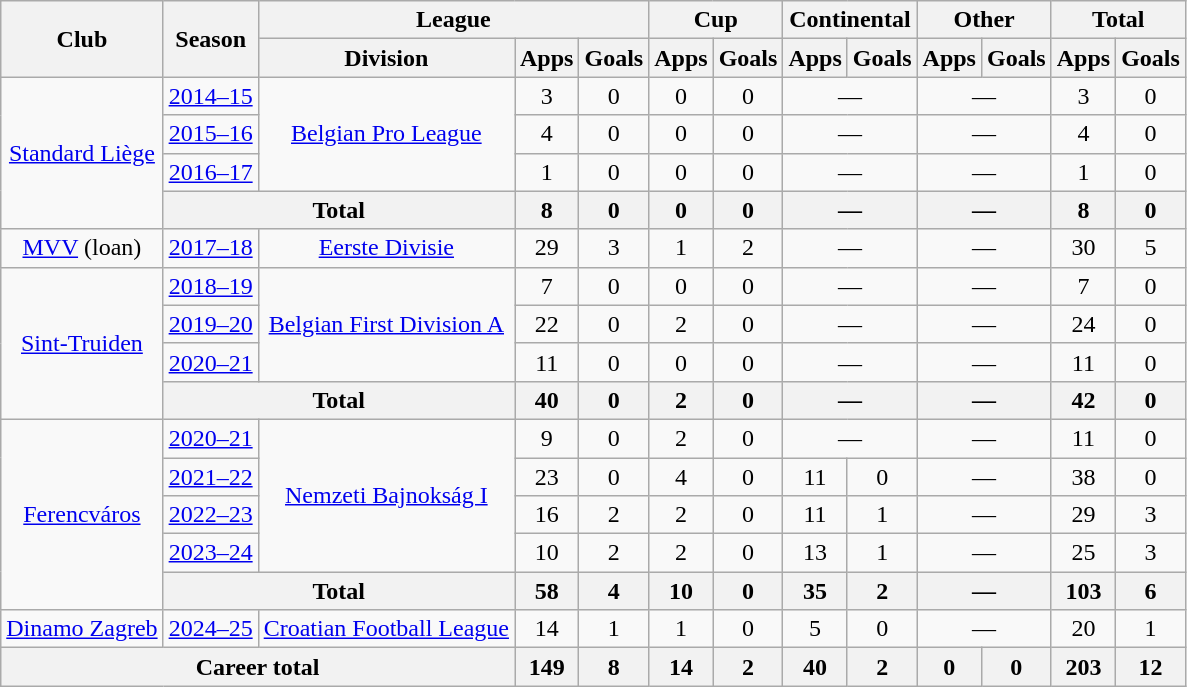<table class="wikitable" style="text-align:center">
<tr>
<th rowspan="2">Club</th>
<th rowspan="2">Season</th>
<th colspan="3">League</th>
<th colspan="2">Cup</th>
<th colspan="2">Continental</th>
<th colspan="2">Other</th>
<th colspan="2">Total</th>
</tr>
<tr>
<th>Division</th>
<th>Apps</th>
<th>Goals</th>
<th>Apps</th>
<th>Goals</th>
<th>Apps</th>
<th>Goals</th>
<th>Apps</th>
<th>Goals</th>
<th>Apps</th>
<th>Goals</th>
</tr>
<tr>
<td rowspan="4"><a href='#'>Standard Liège</a></td>
<td><a href='#'>2014–15</a></td>
<td rowspan="3"><a href='#'>Belgian Pro League</a></td>
<td>3</td>
<td>0</td>
<td>0</td>
<td>0</td>
<td colspan="2">—</td>
<td colspan="2">—</td>
<td>3</td>
<td>0</td>
</tr>
<tr>
<td><a href='#'>2015–16</a></td>
<td>4</td>
<td>0</td>
<td>0</td>
<td>0</td>
<td colspan="2">—</td>
<td colspan="2">—</td>
<td>4</td>
<td>0</td>
</tr>
<tr>
<td><a href='#'>2016–17</a></td>
<td>1</td>
<td>0</td>
<td>0</td>
<td>0</td>
<td colspan="2">—</td>
<td colspan="2">—</td>
<td>1</td>
<td>0</td>
</tr>
<tr>
<th colspan="2">Total</th>
<th>8</th>
<th>0</th>
<th>0</th>
<th>0</th>
<th colspan="2">—</th>
<th colspan="2">—</th>
<th>8</th>
<th>0</th>
</tr>
<tr>
<td><a href='#'>MVV</a> (loan)</td>
<td><a href='#'>2017–18</a></td>
<td><a href='#'>Eerste Divisie</a></td>
<td>29</td>
<td>3</td>
<td>1</td>
<td>2</td>
<td colspan="2">—</td>
<td colspan="2">—</td>
<td>30</td>
<td>5</td>
</tr>
<tr>
<td rowspan="4"><a href='#'>Sint-Truiden</a></td>
<td><a href='#'>2018–19</a></td>
<td rowspan="3"><a href='#'>Belgian First Division A</a></td>
<td>7</td>
<td>0</td>
<td>0</td>
<td>0</td>
<td colspan="2">—</td>
<td colspan="2">—</td>
<td>7</td>
<td>0</td>
</tr>
<tr>
<td><a href='#'>2019–20</a></td>
<td>22</td>
<td>0</td>
<td>2</td>
<td>0</td>
<td colspan="2">—</td>
<td colspan="2">—</td>
<td>24</td>
<td>0</td>
</tr>
<tr>
<td><a href='#'>2020–21</a></td>
<td>11</td>
<td>0</td>
<td>0</td>
<td>0</td>
<td colspan="2">—</td>
<td colspan="2">—</td>
<td>11</td>
<td>0</td>
</tr>
<tr>
<th colspan="2">Total</th>
<th>40</th>
<th>0</th>
<th>2</th>
<th>0</th>
<th colspan="2">—</th>
<th colspan="2">—</th>
<th>42</th>
<th>0</th>
</tr>
<tr>
<td rowspan="5"><a href='#'>Ferencváros</a></td>
<td><a href='#'>2020–21</a></td>
<td rowspan="4"><a href='#'>Nemzeti Bajnokság I</a></td>
<td>9</td>
<td>0</td>
<td>2</td>
<td>0</td>
<td colspan="2">—</td>
<td colspan="2">—</td>
<td>11</td>
<td>0</td>
</tr>
<tr>
<td><a href='#'>2021–22</a></td>
<td>23</td>
<td>0</td>
<td>4</td>
<td>0</td>
<td>11</td>
<td>0</td>
<td colspan="2">—</td>
<td>38</td>
<td>0</td>
</tr>
<tr>
<td><a href='#'>2022–23</a></td>
<td>16</td>
<td>2</td>
<td>2</td>
<td>0</td>
<td>11</td>
<td>1</td>
<td colspan="2">—</td>
<td>29</td>
<td>3</td>
</tr>
<tr>
<td><a href='#'>2023–24</a></td>
<td>10</td>
<td>2</td>
<td>2</td>
<td>0</td>
<td>13</td>
<td>1</td>
<td colspan="2">—</td>
<td>25</td>
<td>3</td>
</tr>
<tr>
<th colspan="2">Total</th>
<th>58</th>
<th>4</th>
<th>10</th>
<th>0</th>
<th>35</th>
<th>2</th>
<th colspan="2">—</th>
<th>103</th>
<th>6</th>
</tr>
<tr>
<td><a href='#'>Dinamo Zagreb</a></td>
<td><a href='#'>2024–25</a></td>
<td><a href='#'>Croatian Football League</a></td>
<td>14</td>
<td>1</td>
<td>1</td>
<td>0</td>
<td>5</td>
<td>0</td>
<td colspan="2">—</td>
<td>20</td>
<td>1</td>
</tr>
<tr>
<th colspan="3">Career total</th>
<th>149</th>
<th>8</th>
<th>14</th>
<th>2</th>
<th>40</th>
<th>2</th>
<th>0</th>
<th>0</th>
<th>203</th>
<th>12</th>
</tr>
</table>
